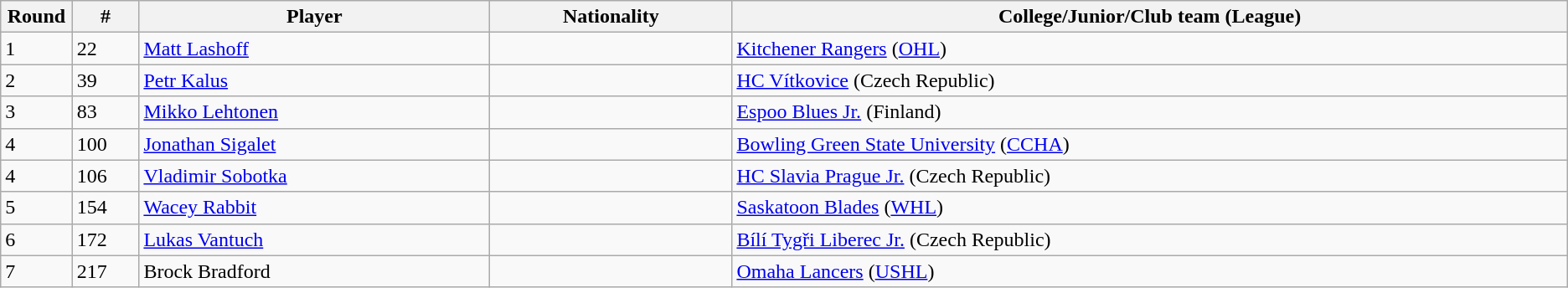<table class="wikitable">
<tr align="center">
<th bgcolor="#DDDDFF" width="4.0%">Round</th>
<th bgcolor="#DDDDFF" width="4.0%">#</th>
<th bgcolor="#DDDDFF" width="21.0%">Player</th>
<th bgcolor="#DDDDFF" width="14.5%">Nationality</th>
<th bgcolor="#DDDDFF" width="50.0%">College/Junior/Club team (League)</th>
</tr>
<tr>
<td>1</td>
<td>22</td>
<td><a href='#'>Matt Lashoff</a></td>
<td></td>
<td><a href='#'>Kitchener Rangers</a> (<a href='#'>OHL</a>)</td>
</tr>
<tr>
<td>2</td>
<td>39</td>
<td><a href='#'>Petr Kalus</a></td>
<td></td>
<td><a href='#'>HC Vítkovice</a> (Czech Republic)</td>
</tr>
<tr>
<td>3</td>
<td>83</td>
<td><a href='#'>Mikko Lehtonen</a></td>
<td></td>
<td><a href='#'>Espoo Blues Jr.</a> (Finland)</td>
</tr>
<tr>
<td>4</td>
<td>100</td>
<td><a href='#'>Jonathan Sigalet</a></td>
<td></td>
<td><a href='#'>Bowling Green State University</a> (<a href='#'>CCHA</a>)</td>
</tr>
<tr>
<td>4</td>
<td>106</td>
<td><a href='#'>Vladimir Sobotka</a></td>
<td></td>
<td><a href='#'>HC Slavia Prague Jr.</a> (Czech Republic)</td>
</tr>
<tr>
<td>5</td>
<td>154</td>
<td><a href='#'>Wacey Rabbit</a></td>
<td></td>
<td><a href='#'>Saskatoon Blades</a> (<a href='#'>WHL</a>)</td>
</tr>
<tr>
<td>6</td>
<td>172</td>
<td><a href='#'>Lukas Vantuch</a></td>
<td></td>
<td><a href='#'>Bílí Tygři Liberec Jr.</a> (Czech Republic)</td>
</tr>
<tr>
<td>7</td>
<td>217</td>
<td>Brock Bradford</td>
<td></td>
<td><a href='#'>Omaha Lancers</a> (<a href='#'>USHL</a>)</td>
</tr>
</table>
